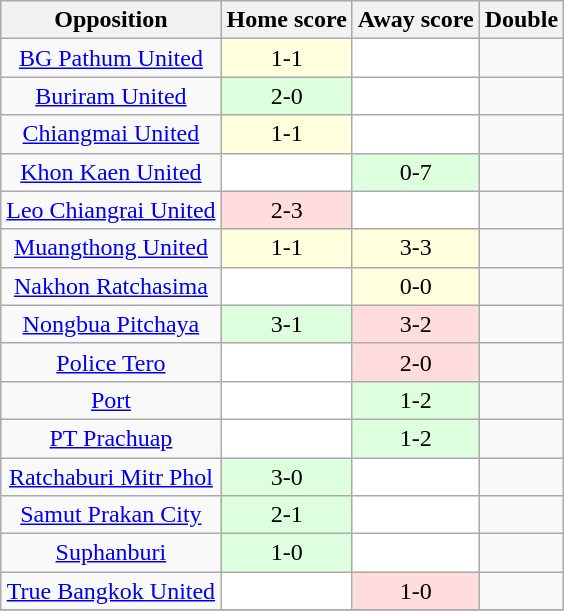<table class="wikitable" style="text-align: center;">
<tr>
<th>Opposition</th>
<th>Home score</th>
<th>Away score</th>
<th>Double</th>
</tr>
<tr>
<td><a href='#'>BG Pathum United</a></td>
<td style="background:#ffd;">1-1</td>
<td style="background:#fff;"></td>
<td></td>
</tr>
<tr>
<td><a href='#'>Buriram United</a></td>
<td style="background:#dfd;">2-0</td>
<td style="background:#fff;"></td>
<td></td>
</tr>
<tr>
<td><a href='#'>Chiangmai United</a></td>
<td style="background:#ffd;">1-1</td>
<td style="background:#fff;"></td>
<td></td>
</tr>
<tr>
<td><a href='#'>Khon Kaen United</a></td>
<td style="background:#fff;"></td>
<td style="background:#dfd;">0-7</td>
<td></td>
</tr>
<tr>
<td><a href='#'>Leo Chiangrai United</a></td>
<td style="background:#fdd;">2-3</td>
<td style="background:#fff;"></td>
<td></td>
</tr>
<tr>
<td><a href='#'>Muangthong United</a></td>
<td style="background:#ffd;">1-1</td>
<td style="background:#ffd;">3-3</td>
<td></td>
</tr>
<tr>
<td><a href='#'>Nakhon Ratchasima</a></td>
<td style="background:#fff;"></td>
<td style="background:#ffd;">0-0</td>
<td></td>
</tr>
<tr>
<td><a href='#'>Nongbua Pitchaya</a></td>
<td style="background:#dfd;">3-1</td>
<td style="background:#fdd;">3-2</td>
<td></td>
</tr>
<tr>
<td><a href='#'>Police Tero</a></td>
<td style="background:#fff;"></td>
<td style="background:#fdd;">2-0</td>
<td></td>
</tr>
<tr>
<td><a href='#'>Port</a></td>
<td style="background:#fff;"></td>
<td style="background:#dfd;">1-2</td>
<td></td>
</tr>
<tr>
<td><a href='#'>PT Prachuap</a></td>
<td style="background:#fff;"></td>
<td style="background:#dfd;">1-2</td>
<td></td>
</tr>
<tr>
<td><a href='#'>Ratchaburi Mitr Phol</a></td>
<td style="background:#dfd;">3-0</td>
<td style="background:#fff;"></td>
<td></td>
</tr>
<tr>
<td><a href='#'>Samut Prakan City</a></td>
<td style="background:#dfd;">2-1</td>
<td style="background:#fff;"></td>
<td></td>
</tr>
<tr>
<td><a href='#'>Suphanburi</a></td>
<td style="background:#dfd;">1-0</td>
<td style="background:#fff;"></td>
<td></td>
</tr>
<tr>
<td><a href='#'>True Bangkok United</a></td>
<td style="background:#fff;"></td>
<td style="background:#fdd;">1-0</td>
<td></td>
</tr>
<tr>
</tr>
</table>
